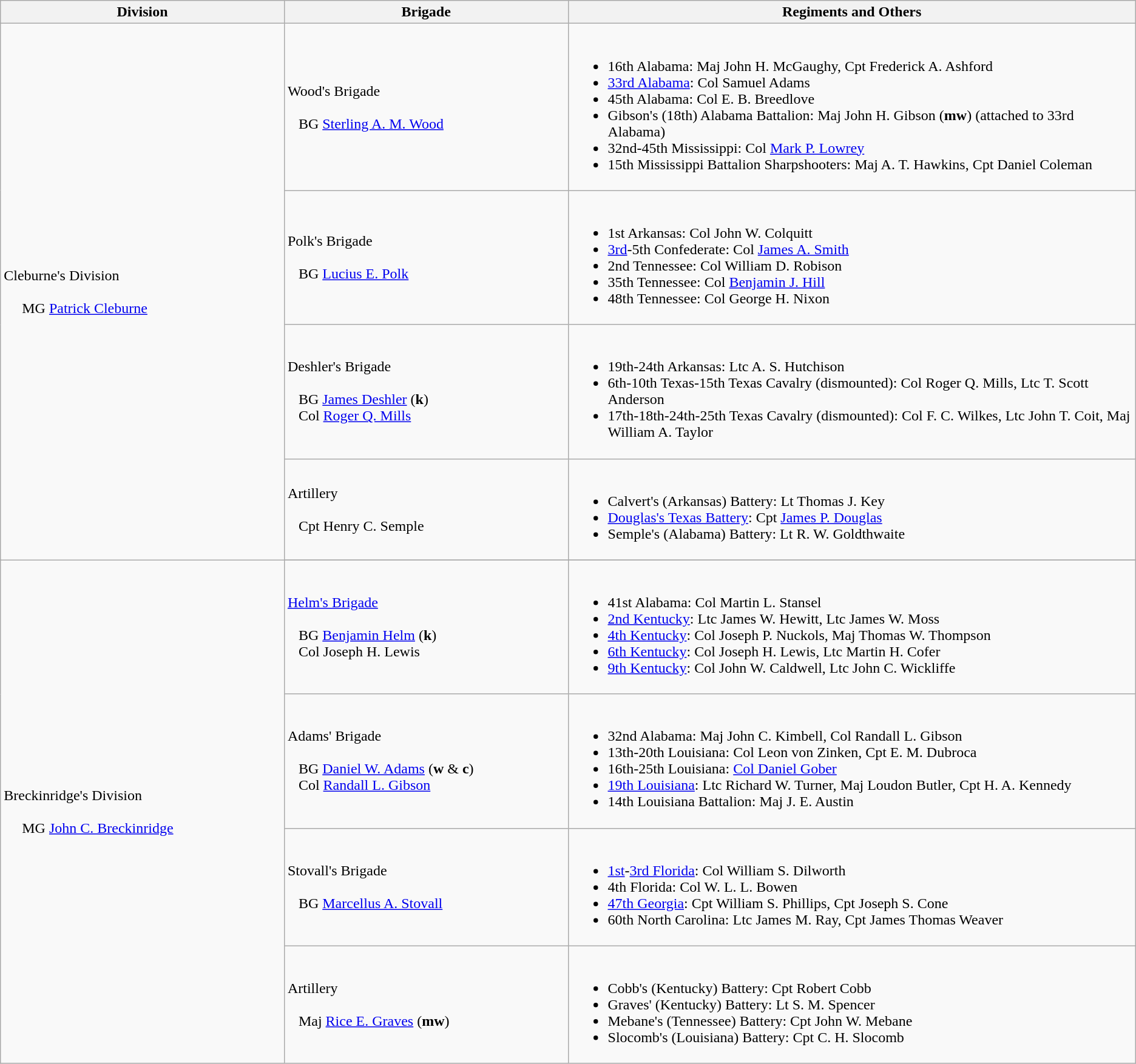<table class="wikitable">
<tr>
<th width=25%>Division</th>
<th width=25%>Brigade</th>
<th>Regiments and Others</th>
</tr>
<tr>
<td rowspan=4><br>Cleburne's Division<br><br>    
MG <a href='#'>Patrick Cleburne</a>
<br>  </td>
<td>Wood's Brigade<br><br>  
BG <a href='#'>Sterling A. M. Wood</a></td>
<td><br><ul><li>16th Alabama: Maj John H. McGaughy, Cpt Frederick A. Ashford</li><li><a href='#'>33rd Alabama</a>: Col Samuel Adams</li><li>45th Alabama: Col E. B. Breedlove</li><li>Gibson's (18th) Alabama Battalion: Maj John H. Gibson (<strong>mw</strong>) (attached to 33rd Alabama)</li><li>32nd-45th Mississippi: Col <a href='#'>Mark P. Lowrey</a></li><li>15th Mississippi Battalion Sharpshooters: Maj A. T. Hawkins, Cpt Daniel Coleman</li></ul></td>
</tr>
<tr>
<td>Polk's Brigade<br><br>  
BG <a href='#'>Lucius E. Polk</a></td>
<td><br><ul><li>1st Arkansas: Col John W. Colquitt</li><li><a href='#'>3rd</a>-5th Confederate: Col <a href='#'>James A. Smith</a></li><li>2nd Tennessee: Col William D. Robison</li><li>35th Tennessee: Col <a href='#'>Benjamin J. Hill</a></li><li>48th Tennessee: Col George H. Nixon</li></ul></td>
</tr>
<tr>
<td>Deshler's Brigade<br><br>  
BG <a href='#'>James Deshler</a> (<strong>k</strong>)
<br>  
Col <a href='#'>Roger Q. Mills</a></td>
<td><br><ul><li>19th-24th Arkansas: Ltc A. S. Hutchison</li><li>6th-10th Texas-15th Texas Cavalry (dismounted): Col Roger Q. Mills, Ltc T. Scott Anderson</li><li>17th-18th-24th-25th Texas Cavalry (dismounted): Col F. C. Wilkes, Ltc John T. Coit, Maj William A. Taylor</li></ul></td>
</tr>
<tr>
<td>Artillery<br><br>  
Cpt Henry C. Semple</td>
<td><br><ul><li>Calvert's (Arkansas) Battery: Lt Thomas J. Key</li><li><a href='#'>Douglas's Texas Battery</a>: Cpt <a href='#'>James P. Douglas</a></li><li>Semple's (Alabama) Battery: Lt R. W. Goldthwaite</li></ul></td>
</tr>
<tr>
<td rowspan=5><br>Breckinridge's Division<br><br>    
MG <a href='#'>John C. Breckinridge</a>
<br>  </td>
</tr>
<tr>
<td><a href='#'>Helm's Brigade</a><br><br>  
BG <a href='#'>Benjamin Helm</a> (<strong>k</strong>)
<br>  
Col Joseph H. Lewis</td>
<td><br><ul><li>41st Alabama: Col Martin L. Stansel</li><li><a href='#'>2nd Kentucky</a>: Ltc James W. Hewitt, Ltc James W. Moss</li><li><a href='#'>4th Kentucky</a>: Col Joseph P. Nuckols, Maj Thomas W. Thompson</li><li><a href='#'>6th Kentucky</a>: Col Joseph H. Lewis, Ltc Martin H. Cofer</li><li><a href='#'>9th Kentucky</a>: Col John W. Caldwell, Ltc John C. Wickliffe</li></ul></td>
</tr>
<tr>
<td>Adams' Brigade<br><br>  
BG <a href='#'>Daniel W. Adams</a> (<strong>w</strong> & <strong>c</strong>)
<br>  
Col <a href='#'>Randall L. Gibson</a></td>
<td><br><ul><li>32nd Alabama: Maj John C. Kimbell, Col Randall L. Gibson</li><li>13th-20th Louisiana: Col Leon von Zinken, Cpt E. M. Dubroca</li><li>16th-25th Louisiana: <a href='#'>Col Daniel Gober</a></li><li><a href='#'>19th Louisiana</a>: Ltc Richard W. Turner, Maj Loudon Butler, Cpt H. A. Kennedy</li><li>14th Louisiana Battalion: Maj J. E. Austin</li></ul></td>
</tr>
<tr>
<td>Stovall's Brigade<br><br>  
BG <a href='#'>Marcellus A. Stovall</a></td>
<td><br><ul><li><a href='#'>1st</a>-<a href='#'>3rd Florida</a>: Col William S. Dilworth</li><li>4th Florida: Col W. L. L. Bowen</li><li><a href='#'>47th Georgia</a>: Cpt William S. Phillips, Cpt Joseph S. Cone</li><li>60th North Carolina: Ltc James M. Ray, Cpt James Thomas Weaver</li></ul></td>
</tr>
<tr>
<td>Artillery<br><br>  
Maj <a href='#'>Rice E. Graves</a> (<strong>mw</strong>)</td>
<td><br><ul><li>Cobb's (Kentucky) Battery: Cpt Robert Cobb</li><li>Graves' (Kentucky) Battery: Lt S. M. Spencer</li><li>Mebane's (Tennessee) Battery: Cpt John W. Mebane</li><li>Slocomb's (Louisiana) Battery: Cpt C. H. Slocomb</li></ul></td>
</tr>
</table>
